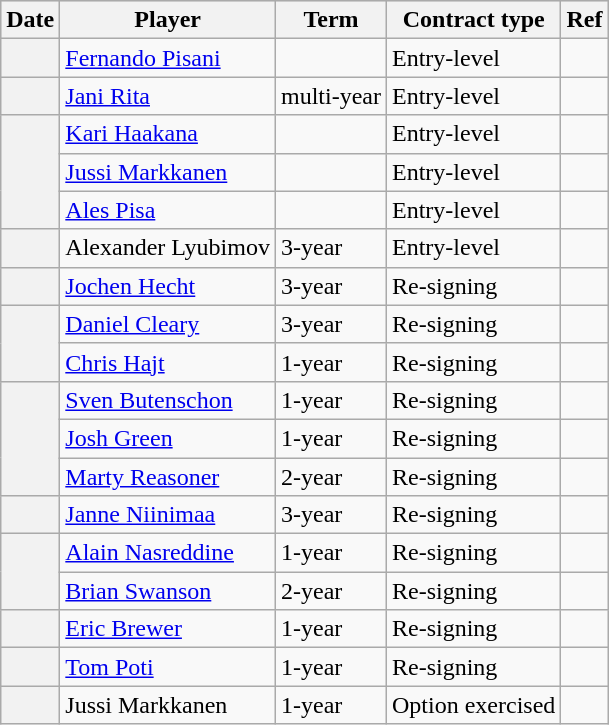<table class="wikitable plainrowheaders">
<tr style="background:#ddd; text-align:center;">
<th>Date</th>
<th>Player</th>
<th>Term</th>
<th>Contract type</th>
<th>Ref</th>
</tr>
<tr>
<th scope="row"></th>
<td><a href='#'>Fernando Pisani</a></td>
<td></td>
<td>Entry-level</td>
<td></td>
</tr>
<tr>
<th scope="row"></th>
<td><a href='#'>Jani Rita</a></td>
<td>multi-year</td>
<td>Entry-level</td>
<td></td>
</tr>
<tr>
<th scope="row" rowspan=3></th>
<td><a href='#'>Kari Haakana</a></td>
<td></td>
<td>Entry-level</td>
<td></td>
</tr>
<tr>
<td><a href='#'>Jussi Markkanen</a></td>
<td></td>
<td>Entry-level</td>
<td></td>
</tr>
<tr>
<td><a href='#'>Ales Pisa</a></td>
<td></td>
<td>Entry-level</td>
<td></td>
</tr>
<tr>
<th scope="row"></th>
<td>Alexander Lyubimov</td>
<td>3-year</td>
<td>Entry-level</td>
<td></td>
</tr>
<tr>
<th scope="row"></th>
<td><a href='#'>Jochen Hecht</a></td>
<td>3-year</td>
<td>Re-signing</td>
<td></td>
</tr>
<tr>
<th scope="row" rowspan=2></th>
<td><a href='#'>Daniel Cleary</a></td>
<td>3-year</td>
<td>Re-signing</td>
<td></td>
</tr>
<tr>
<td><a href='#'>Chris Hajt</a></td>
<td>1-year</td>
<td>Re-signing</td>
<td></td>
</tr>
<tr>
<th scope="row" rowspan=3></th>
<td><a href='#'>Sven Butenschon</a></td>
<td>1-year</td>
<td>Re-signing</td>
<td></td>
</tr>
<tr>
<td><a href='#'>Josh Green</a></td>
<td>1-year</td>
<td>Re-signing</td>
<td></td>
</tr>
<tr>
<td><a href='#'>Marty Reasoner</a></td>
<td>2-year</td>
<td>Re-signing</td>
<td></td>
</tr>
<tr>
<th scope="row"></th>
<td><a href='#'>Janne Niinimaa</a></td>
<td>3-year</td>
<td>Re-signing</td>
<td></td>
</tr>
<tr>
<th scope="row" rowspan=2></th>
<td><a href='#'>Alain Nasreddine</a></td>
<td>1-year</td>
<td>Re-signing</td>
<td></td>
</tr>
<tr>
<td><a href='#'>Brian Swanson</a></td>
<td>2-year</td>
<td>Re-signing</td>
<td></td>
</tr>
<tr>
<th scope="row"></th>
<td><a href='#'>Eric Brewer</a></td>
<td>1-year</td>
<td>Re-signing</td>
<td></td>
</tr>
<tr>
<th scope="row"></th>
<td><a href='#'>Tom Poti</a></td>
<td>1-year</td>
<td>Re-signing</td>
<td></td>
</tr>
<tr>
<th scope="row"></th>
<td>Jussi Markkanen</td>
<td>1-year</td>
<td>Option exercised</td>
<td></td>
</tr>
</table>
